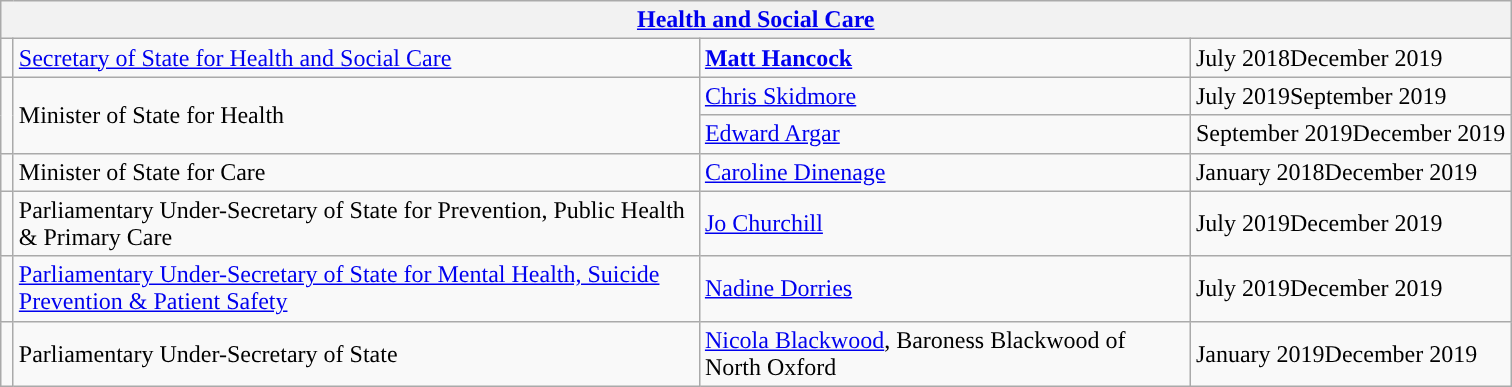<table class="wikitable">
<tr>
<th colspan="4"><a href='#'>Health and Social Care</a></th>
</tr>
<tr>
<td style="width: 1px; background: "></td>
<td style="width: 450px;"><a href='#'>Secretary of State for Health and Social Care</a></td>
<td style="width: 320px;"><strong><a href='#'>Matt Hancock</a></strong></td>
<td>July 2018December 2019</td>
</tr>
<tr>
<td rowspan=2 style="width: 1px; background: "></td>
<td rowspan=2 style="width: 450px;">Minister of State for Health</td>
<td style="width: 320px;"><a href='#'>Chris Skidmore</a></td>
<td>July 2019September 2019</td>
</tr>
<tr>
<td><a href='#'>Edward Argar</a></td>
<td>September 2019December 2019</td>
</tr>
<tr>
<td style="width: 1px; background: "></td>
<td style="width: 450px;">Minister of State for Care</td>
<td style="width: 320px;"><a href='#'>Caroline Dinenage</a></td>
<td>January 2018December 2019</td>
</tr>
<tr>
<td style="width: 1px; background: "></td>
<td>Parliamentary Under-Secretary of State for Prevention, Public Health & Primary Care</td>
<td><a href='#'>Jo Churchill</a></td>
<td>July 2019December 2019</td>
</tr>
<tr>
<td style="width: 1px; background: "></td>
<td><a href='#'>Parliamentary Under-Secretary of State for Mental Health, Suicide Prevention & Patient Safety</a></td>
<td><a href='#'>Nadine Dorries</a></td>
<td>July 2019December 2019</td>
</tr>
<tr>
<td style="width: 1px; background: "></td>
<td>Parliamentary Under-Secretary of State</td>
<td><a href='#'>Nicola Blackwood</a>, Baroness Blackwood of North Oxford</td>
<td>January 2019December 2019</td>
</tr>
</table>
